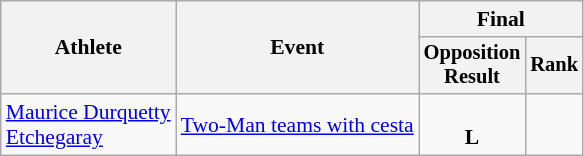<table class="wikitable" style="font-size:90%;">
<tr>
<th rowspan="2">Athlete</th>
<th rowspan="2">Event</th>
<th colspan="2">Final</th>
</tr>
<tr style="font-size:95%">
<th>Opposition<br>Result</th>
<th>Rank</th>
</tr>
<tr align="center">
<td align="left"><a href='#'>Maurice Durquetty</a><br><a href='#'>Etchegaray</a></td>
<td align="left"><a href='#'>Two-Man teams with cesta</a></td>
<td><br><strong>L</strong> </td>
<td></td>
</tr>
</table>
